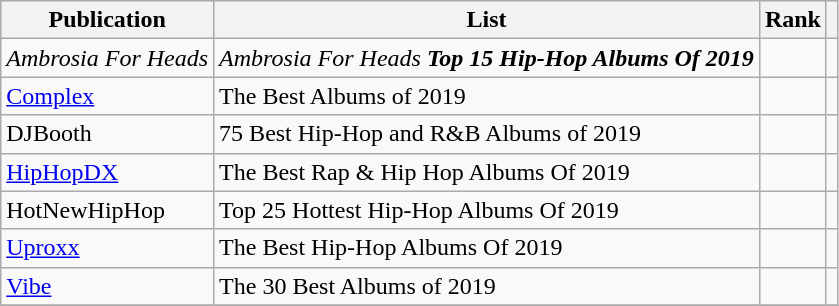<table class="sortable wikitable">
<tr>
<th>Publication</th>
<th>List</th>
<th>Rank</th>
<th class="unsortable"></th>
</tr>
<tr>
<td><em>Ambrosia For Heads</em></td>
<td><em>Ambrosia For Heads<strong> Top 15 Hip-Hop Albums Of 2019</td>
<td></td>
<td></td>
</tr>
<tr>
<td></em><a href='#'>Complex</a><em></td>
<td>The Best Albums of 2019</td>
<td></td>
<td></td>
</tr>
<tr>
<td></em>DJBooth<em></td>
<td>75 Best Hip-Hop and R&B Albums of 2019</td>
<td></td>
<td></td>
</tr>
<tr>
<td></em><a href='#'>HipHopDX</a><em></td>
<td>The Best Rap & Hip Hop Albums Of 2019</td>
<td></td>
<td></td>
</tr>
<tr>
<td></em>HotNewHipHop<em></td>
<td>Top 25 Hottest Hip-Hop Albums Of 2019</td>
<td></td>
<td></td>
</tr>
<tr>
<td><a href='#'>Uproxx</a></td>
<td>The Best Hip-Hop Albums Of 2019</td>
<td></td>
<td></td>
</tr>
<tr>
<td></em><a href='#'>Vibe</a><em></td>
<td>The 30 Best Albums of 2019</td>
<td></td>
<td></td>
</tr>
<tr>
</tr>
</table>
